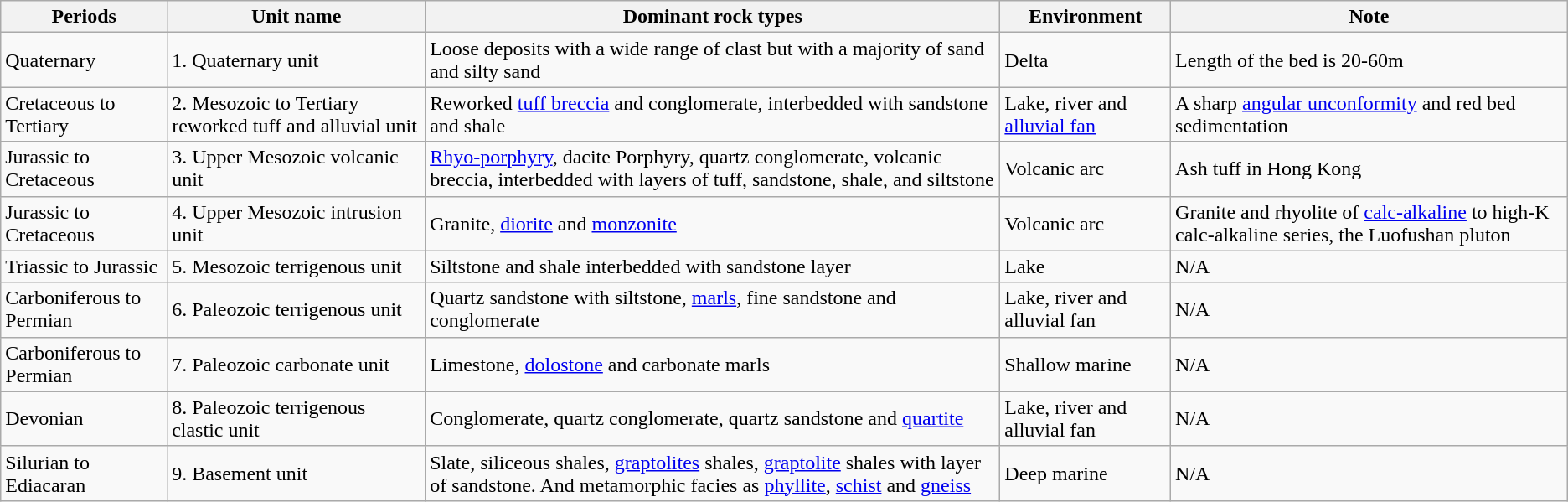<table class="wikitable">
<tr>
<th>Periods</th>
<th>Unit name</th>
<th>Dominant rock types</th>
<th>Environment</th>
<th>Note</th>
</tr>
<tr>
<td>Quaternary</td>
<td>1. Quaternary unit</td>
<td>Loose deposits with a wide range of clast but with a majority of sand and silty sand</td>
<td>Delta</td>
<td>Length of the bed is 20-60m</td>
</tr>
<tr>
<td>Cretaceous to Tertiary</td>
<td>2. Mesozoic to Tertiary reworked tuff and alluvial unit</td>
<td>Reworked <a href='#'>tuff breccia</a> and conglomerate, interbedded with sandstone and shale</td>
<td>Lake, river and <a href='#'>alluvial fan</a></td>
<td>A sharp <a href='#'>angular unconformity</a>  and red bed sedimentation</td>
</tr>
<tr>
<td>Jurassic to Cretaceous</td>
<td>3. Upper Mesozoic volcanic unit</td>
<td><a href='#'>Rhyo-porphyry</a>, dacite Porphyry, quartz conglomerate, volcanic breccia, interbedded with layers of tuff, sandstone, shale, and siltstone</td>
<td>Volcanic arc</td>
<td>Ash tuff in Hong Kong</td>
</tr>
<tr>
<td>Jurassic to Cretaceous</td>
<td>4. Upper Mesozoic intrusion unit</td>
<td>Granite, <a href='#'>diorite</a> and <a href='#'>monzonite</a></td>
<td>Volcanic arc</td>
<td>Granite and rhyolite of <a href='#'>calc-alkaline</a> to high-K calc-alkaline series, the Luofushan pluton</td>
</tr>
<tr>
<td>Triassic to Jurassic</td>
<td>5. Mesozoic terrigenous unit</td>
<td>Siltstone and shale interbedded with sandstone layer</td>
<td>Lake</td>
<td>N/A</td>
</tr>
<tr>
<td>Carboniferous to Permian</td>
<td>6. Paleozoic terrigenous unit</td>
<td>Quartz sandstone with siltstone, <a href='#'>marls</a>, fine sandstone and conglomerate</td>
<td>Lake, river and alluvial fan</td>
<td>N/A</td>
</tr>
<tr>
<td>Carboniferous to Permian</td>
<td>7. Paleozoic carbonate unit</td>
<td>Limestone, <a href='#'>dolostone</a> and carbonate marls</td>
<td>Shallow marine</td>
<td>N/A</td>
</tr>
<tr>
<td>Devonian</td>
<td>8. Paleozoic terrigenous clastic unit</td>
<td>Conglomerate, quartz conglomerate, quartz sandstone and <a href='#'>quartite</a></td>
<td>Lake, river and alluvial fan</td>
<td>N/A</td>
</tr>
<tr>
<td>Silurian to Ediacaran</td>
<td>9. Basement unit</td>
<td>Slate, siliceous shales, <a href='#'>graptolites</a> shales, <a href='#'>graptolite</a> shales with layer of sandstone. And metamorphic facies as <a href='#'>phyllite</a>, <a href='#'>schist</a> and <a href='#'>gneiss</a></td>
<td>Deep marine</td>
<td>N/A</td>
</tr>
</table>
